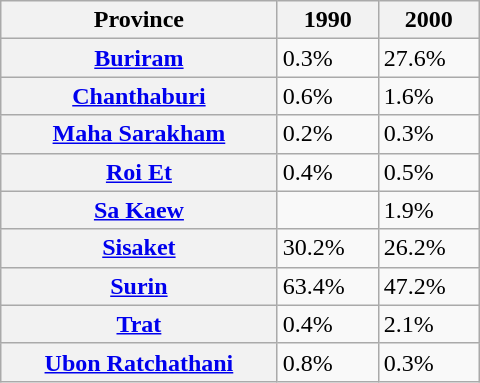<table class=wikitable style=width:20em>
<tr>
<th>Province</th>
<th>1990</th>
<th>2000</th>
</tr>
<tr>
<th><a href='#'>Buriram</a></th>
<td>0.3%</td>
<td>27.6%</td>
</tr>
<tr>
<th><a href='#'>Chanthaburi</a></th>
<td>0.6%</td>
<td>1.6%</td>
</tr>
<tr>
<th><a href='#'>Maha Sarakham</a></th>
<td>0.2%</td>
<td>0.3%</td>
</tr>
<tr>
<th><a href='#'>Roi Et</a></th>
<td>0.4%</td>
<td>0.5%</td>
</tr>
<tr>
<th><a href='#'>Sa Kaew</a></th>
<td></td>
<td>1.9%</td>
</tr>
<tr>
<th><a href='#'>Sisaket</a></th>
<td>30.2%</td>
<td>26.2%</td>
</tr>
<tr>
<th><a href='#'>Surin</a></th>
<td>63.4%</td>
<td>47.2%</td>
</tr>
<tr>
<th><a href='#'>Trat</a></th>
<td>0.4%</td>
<td>2.1%</td>
</tr>
<tr>
<th><a href='#'>Ubon Ratchathani</a></th>
<td>0.8%</td>
<td>0.3%</td>
</tr>
</table>
